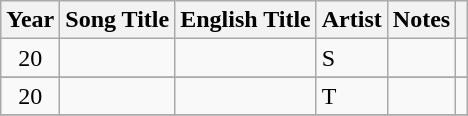<table class="wikitable plainrowheaders sortable">
<tr>
<th scope="col">Year</th>
<th scope="col">Song Title</th>
<th scope="col">English Title</th>
<th scope="col">Artist</th>
<th scope="col">Notes</th>
<th class="unsortable"></th>
</tr>
<tr>
<td rowspan="1" style="text-align: center;">20</td>
<td></td>
<td></td>
<td>S</td>
<td></td>
<td></td>
</tr>
<tr>
</tr>
<tr>
<td rowspan="1" style="text-align: center;">20</td>
<td></td>
<td></td>
<td>T</td>
<td></td>
<td></td>
</tr>
<tr>
</tr>
</table>
